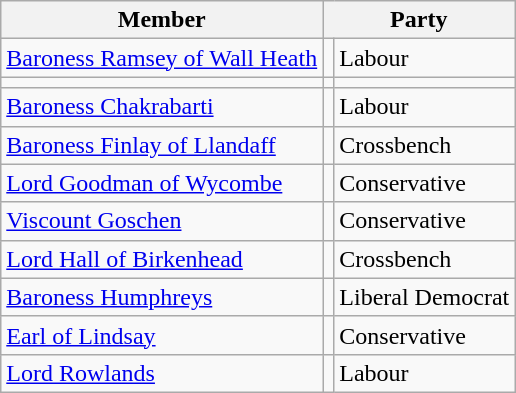<table class="wikitable">
<tr>
<th>Member</th>
<th colspan=2>Party</th>
</tr>
<tr>
<td><a href='#'>Baroness Ramsey of Wall Heath</a></td>
<td></td>
<td>Labour</td>
</tr>
<tr>
<td><a href='#'></a></td>
<td></td>
<td></td>
</tr>
<tr>
<td><a href='#'>Baroness Chakrabarti</a></td>
<td></td>
<td>Labour</td>
</tr>
<tr>
<td><a href='#'>Baroness Finlay of Llandaff</a></td>
<td></td>
<td>Crossbench</td>
</tr>
<tr>
<td><a href='#'>Lord Goodman of Wycombe</a></td>
<td></td>
<td>Conservative</td>
</tr>
<tr>
<td><a href='#'>Viscount Goschen</a></td>
<td></td>
<td>Conservative</td>
</tr>
<tr>
<td><a href='#'>Lord Hall of Birkenhead</a></td>
<td></td>
<td>Crossbench</td>
</tr>
<tr>
<td><a href='#'>Baroness Humphreys</a></td>
<td></td>
<td>Liberal Democrat</td>
</tr>
<tr>
<td><a href='#'>Earl of Lindsay</a></td>
<td></td>
<td>Conservative</td>
</tr>
<tr>
<td><a href='#'>Lord Rowlands</a></td>
<td></td>
<td>Labour</td>
</tr>
</table>
